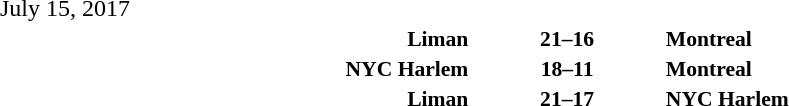<table style="width:100%;" cellspacing="1">
<tr>
<th width=25%></th>
<th width=2%></th>
<th width=6%></th>
<th width=2%></th>
<th width=25%></th>
</tr>
<tr>
<td>July 15, 2017</td>
</tr>
<tr style=font-size:90%>
<td align=right><strong>Liman </strong></td>
<td></td>
<td align=center><strong>21–16</strong></td>
<td></td>
<td><strong> Montreal</strong></td>
<td></td>
</tr>
<tr style=font-size:90%>
<td align=right><strong>NYC Harlem </strong></td>
<td></td>
<td align=center><strong>18–11</strong></td>
<td></td>
<td><strong> Montreal</strong></td>
<td></td>
</tr>
<tr style=font-size:90%>
<td align=right><strong>Liman </strong></td>
<td></td>
<td align=center><strong>21–17</strong></td>
<td></td>
<td><strong> NYC Harlem</strong></td>
<td></td>
</tr>
</table>
